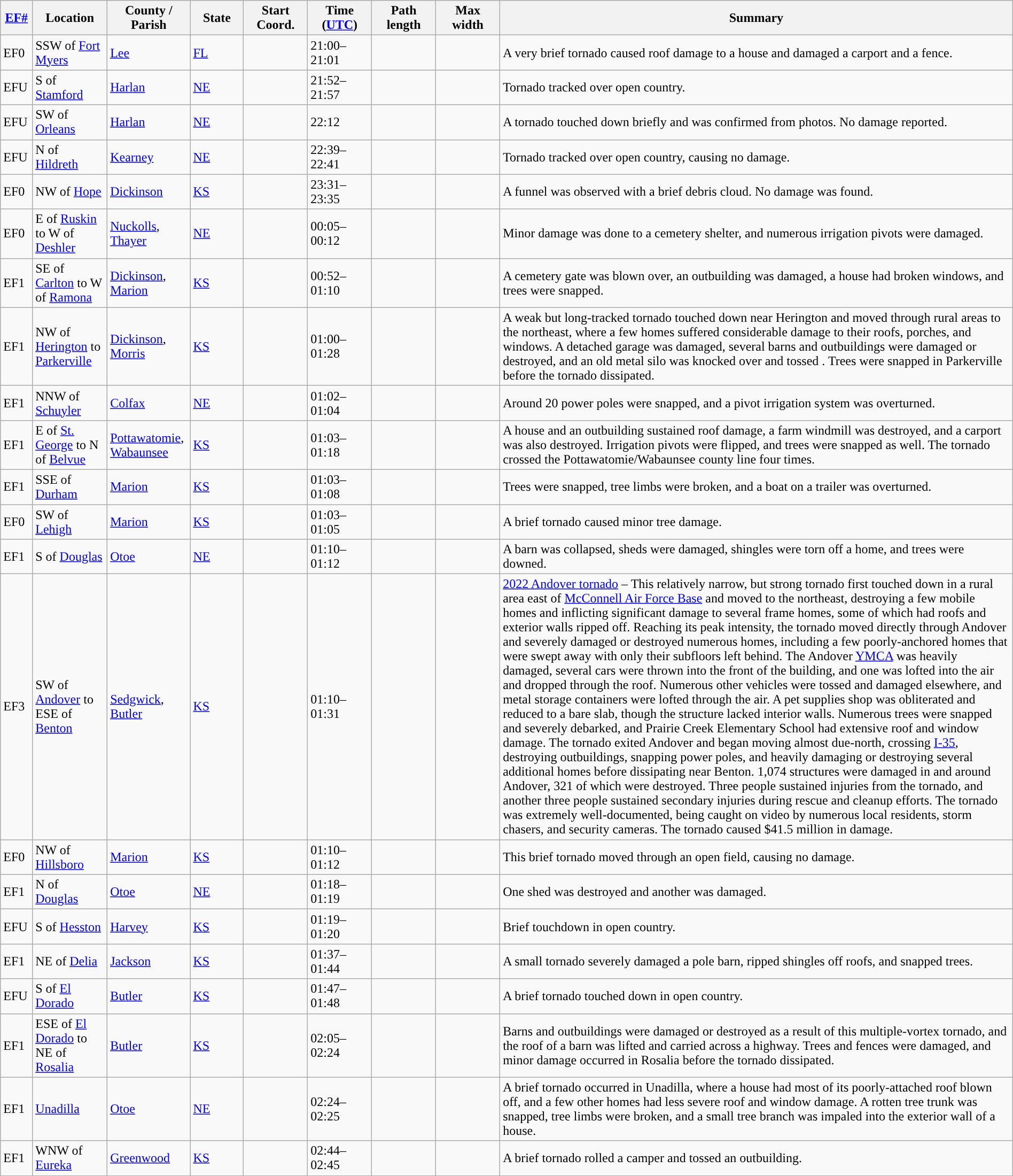<table class="wikitable sortable" style="width:100%;">
<tr>
<th scope="col"  style="width:3%; text-align:center;"><a href='#'>EF#</a></th>
<th scope="col"  style="width:7%; text-align:center;" class="unsortable">Location</th>
<th scope="col"  style="width:6%; text-align:center;" class="unsortable">County / Parish</th>
<th scope="col"  style="width:5%; text-align:center;">State</th>
<th scope="col"  style="width:6%; text-align:center;">Start Coord.</th>
<th scope="col"  style="width:6%; text-align:center;">Time (<a href='#'>UTC</a>)</th>
<th scope="col"  style="width:6%; text-align:center;">Path length</th>
<th scope="col"  style="width:6%; text-align:center;">Max width</th>
<th scope="col" class="unsortable" style="width:48%; text-align:center;">Summary</th>
</tr>
<tr>
<td>EF0</td>
<td>SSW of <a href='#'>Fort Myers</a></td>
<td><a href='#'>Lee</a></td>
<td><a href='#'>FL</a></td>
<td></td>
<td>21:00–21:01</td>
<td></td>
<td></td>
<td>A very brief tornado caused roof damage to a house and damaged a carport and a fence.</td>
</tr>
<tr>
<td>EFU</td>
<td>S of <a href='#'>Stamford</a></td>
<td><a href='#'>Harlan</a></td>
<td><a href='#'>NE</a></td>
<td></td>
<td>21:52–21:57</td>
<td></td>
<td></td>
<td>Tornado tracked over open country.</td>
</tr>
<tr>
<td>EFU</td>
<td>SW of <a href='#'>Orleans</a></td>
<td><a href='#'>Harlan</a></td>
<td><a href='#'>NE</a></td>
<td></td>
<td>22:12</td>
<td></td>
<td></td>
<td>A tornado touched down briefly and was confirmed from photos. No damage reported.</td>
</tr>
<tr>
<td>EFU</td>
<td>N of <a href='#'>Hildreth</a></td>
<td><a href='#'>Kearney</a></td>
<td><a href='#'>NE</a></td>
<td></td>
<td>22:39–22:41</td>
<td></td>
<td></td>
<td>Tornado tracked over open country, causing no damage.</td>
</tr>
<tr>
<td>EF0</td>
<td>NW of <a href='#'>Hope</a></td>
<td><a href='#'>Dickinson</a></td>
<td><a href='#'>KS</a></td>
<td></td>
<td>23:31–23:35</td>
<td></td>
<td></td>
<td>A funnel was observed with a brief debris cloud. No damage was found.</td>
</tr>
<tr>
<td>EF0</td>
<td>E of <a href='#'>Ruskin</a> to W of <a href='#'>Deshler</a></td>
<td><a href='#'>Nuckolls</a>, <a href='#'>Thayer</a></td>
<td><a href='#'>NE</a></td>
<td></td>
<td>00:05–00:12</td>
<td></td>
<td></td>
<td>Minor damage was done to a cemetery shelter, and numerous irrigation pivots were damaged.</td>
</tr>
<tr>
<td>EF1</td>
<td>SE of <a href='#'>Carlton</a> to W of <a href='#'>Ramona</a></td>
<td><a href='#'>Dickinson</a>, <a href='#'>Marion</a></td>
<td><a href='#'>KS</a></td>
<td></td>
<td>00:52–01:10</td>
<td></td>
<td></td>
<td>A cemetery gate was blown over, an outbuilding was damaged, a house had broken windows, and trees were snapped.</td>
</tr>
<tr>
<td>EF1</td>
<td>NW of <a href='#'>Herington</a> to <a href='#'>Parkerville</a></td>
<td><a href='#'>Dickinson</a>, <a href='#'>Morris</a></td>
<td><a href='#'>KS</a></td>
<td></td>
<td>01:00–01:28</td>
<td></td>
<td></td>
<td>A weak but long-tracked tornado touched down near Herington and moved through rural areas to the northeast, where a few homes suffered considerable damage to their roofs, porches, and windows. A detached garage was damaged, several barns and outbuildings were damaged or destroyed, and an old metal silo was knocked over and tossed . Trees were snapped in Parkerville before the tornado dissipated.</td>
</tr>
<tr>
<td>EF1</td>
<td>NNW of <a href='#'>Schuyler</a></td>
<td><a href='#'>Colfax</a></td>
<td><a href='#'>NE</a></td>
<td></td>
<td>01:02–01:04</td>
<td></td>
<td></td>
<td>Around 20 power poles were snapped, and a pivot irrigation system was overturned.</td>
</tr>
<tr>
<td>EF1</td>
<td>E of <a href='#'>St. George</a> to N of <a href='#'>Belvue</a></td>
<td><a href='#'>Pottawatomie</a>, <a href='#'>Wabaunsee</a></td>
<td><a href='#'>KS</a></td>
<td></td>
<td>01:03–01:18</td>
<td></td>
<td></td>
<td>A house and an outbuilding sustained roof damage, a farm windmill was destroyed, and a carport was also destroyed. Irrigation pivots were flipped, and trees were snapped as well. The tornado crossed the Pottawatomie/Wabaunsee county line four times.</td>
</tr>
<tr>
<td>EF1</td>
<td>SSE of <a href='#'>Durham</a></td>
<td><a href='#'>Marion</a></td>
<td><a href='#'>KS</a></td>
<td></td>
<td>01:03–01:08</td>
<td></td>
<td></td>
<td>Trees were snapped, tree limbs were broken, and a boat on a trailer was overturned.</td>
</tr>
<tr>
<td>EF0</td>
<td>SW of <a href='#'>Lehigh</a></td>
<td><a href='#'>Marion</a></td>
<td><a href='#'>KS</a></td>
<td></td>
<td>01:03–01:05</td>
<td></td>
<td></td>
<td>A brief tornado caused minor tree damage.</td>
</tr>
<tr>
<td>EF1</td>
<td>S of <a href='#'>Douglas</a></td>
<td><a href='#'>Otoe</a></td>
<td><a href='#'>NE</a></td>
<td></td>
<td>01:10–01:12</td>
<td></td>
<td></td>
<td>A barn was collapsed, sheds were damaged, shingles were torn off a home, and trees were downed.</td>
</tr>
<tr>
<td>EF3</td>
<td>SW of <a href='#'>Andover</a> to ESE of <a href='#'>Benton</a></td>
<td><a href='#'>Sedgwick</a>, <a href='#'>Butler</a></td>
<td><a href='#'>KS</a></td>
<td></td>
<td>01:10–01:31</td>
<td></td>
<td></td>
<td><a href='#'>2022 Andover tornado</a> – This relatively narrow, but strong tornado first touched down in a rural area east of <a href='#'>McConnell Air Force Base</a> and moved to the northeast, destroying a few mobile homes and inflicting significant damage to several frame homes, some of which had roofs and exterior walls ripped off. Reaching its peak intensity, the tornado moved directly through Andover and severely damaged or destroyed numerous homes, including a few poorly-anchored homes that were swept away with only their subfloors left behind. The Andover <a href='#'>YMCA</a> was heavily damaged, several cars were thrown into the front of the building, and one was lofted  into the air and dropped through the roof. Numerous other vehicles were tossed and damaged elsewhere, and metal storage containers were lofted through the air. A pet supplies shop was obliterated and reduced to a bare slab, though the structure lacked interior walls. Numerous trees were snapped and severely debarked, and Prairie Creek Elementary School had extensive roof and window damage. The tornado exited Andover and began moving almost due-north, crossing <a href='#'>I-35</a>, destroying outbuildings, snapping power poles, and heavily damaging or destroying several additional homes before dissipating near Benton. 1,074 structures were damaged in and around Andover, 321 of which were destroyed. Three people sustained injuries from the tornado, and another three people sustained secondary injuries during rescue and cleanup efforts. The tornado was extremely well-documented, being caught on video by numerous local residents, storm chasers, and security cameras. The tornado caused $41.5 million in damage.</td>
</tr>
<tr>
<td>EF0</td>
<td>NW of <a href='#'>Hillsboro</a></td>
<td><a href='#'>Marion</a></td>
<td><a href='#'>KS</a></td>
<td></td>
<td>01:10–01:12</td>
<td></td>
<td></td>
<td>This brief tornado moved through an open field, causing no damage.</td>
</tr>
<tr>
<td>EF1</td>
<td>N of <a href='#'>Douglas</a></td>
<td><a href='#'>Otoe</a></td>
<td><a href='#'>NE</a></td>
<td></td>
<td>01:18–01:19</td>
<td></td>
<td></td>
<td>One shed was destroyed and another was damaged.</td>
</tr>
<tr>
<td>EFU</td>
<td>S of <a href='#'>Hesston</a></td>
<td><a href='#'>Harvey</a></td>
<td><a href='#'>KS</a></td>
<td></td>
<td>01:19–01:20</td>
<td></td>
<td></td>
<td>Brief touchdown in open country.</td>
</tr>
<tr>
<td>EF1</td>
<td>NE of <a href='#'>Delia</a></td>
<td><a href='#'>Jackson</a></td>
<td><a href='#'>KS</a></td>
<td></td>
<td>01:37–01:44</td>
<td></td>
<td></td>
<td>A small tornado severely damaged a pole barn, ripped shingles off roofs, and snapped trees.</td>
</tr>
<tr>
<td>EFU</td>
<td>S of <a href='#'>El Dorado</a></td>
<td><a href='#'>Butler</a></td>
<td><a href='#'>KS</a></td>
<td></td>
<td>01:47–01:48</td>
<td></td>
<td></td>
<td>A brief tornado touched down in open country.</td>
</tr>
<tr>
<td>EF1</td>
<td>ESE of <a href='#'>El Dorado</a> to NE of <a href='#'>Rosalia</a></td>
<td><a href='#'>Butler</a></td>
<td><a href='#'>KS</a></td>
<td></td>
<td>02:05–02:24</td>
<td></td>
<td></td>
<td>Barns and outbuildings were damaged or destroyed as a result of this multiple-vortex tornado, and the roof of a barn was lifted and carried across a highway. Trees and fences were damaged, and minor damage occurred in Rosalia before the tornado dissipated.</td>
</tr>
<tr>
<td>EF1</td>
<td><a href='#'>Unadilla</a></td>
<td><a href='#'>Otoe</a></td>
<td><a href='#'>NE</a></td>
<td></td>
<td>02:24–02:25</td>
<td></td>
<td></td>
<td>A brief tornado occurred in Unadilla, where a house had most of its poorly-attached roof blown off, and a few other homes had less severe roof and window damage. A rotten tree trunk was snapped, tree limbs were broken, and a small tree branch was impaled into the exterior wall of a house.</td>
</tr>
<tr>
<td>EF1</td>
<td>WNW of <a href='#'>Eureka</a></td>
<td><a href='#'>Greenwood</a></td>
<td><a href='#'>KS</a></td>
<td></td>
<td>02:44–02:45</td>
<td></td>
<td></td>
<td>A brief tornado rolled a camper and tossed an outbuilding.</td>
</tr>
<tr>
</tr>
</table>
